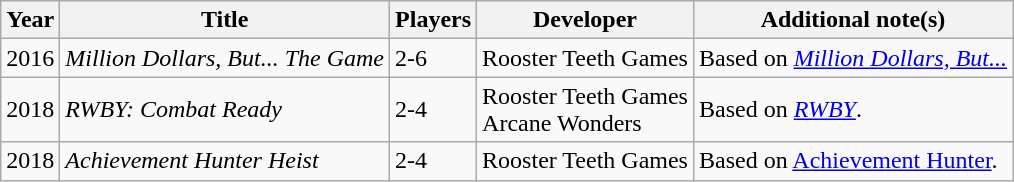<table class="wikitable">
<tr>
<th>Year</th>
<th>Title</th>
<th>Players</th>
<th>Developer</th>
<th>Additional note(s)</th>
</tr>
<tr>
<td>2016</td>
<td><em>Million Dollars, But... The Game</em></td>
<td>2-6</td>
<td>Rooster Teeth Games</td>
<td>Based on <em><a href='#'>Million Dollars, But...</a></em></td>
</tr>
<tr>
<td>2018</td>
<td><em>RWBY: Combat Ready</em></td>
<td>2-4</td>
<td>Rooster Teeth Games<br>Arcane Wonders</td>
<td>Based on <em><a href='#'>RWBY</a></em>.</td>
</tr>
<tr>
<td>2018</td>
<td><em>Achievement Hunter Heist</em></td>
<td>2-4</td>
<td>Rooster Teeth Games</td>
<td>Based on <a href='#'>Achievement Hunter</a>.</td>
</tr>
</table>
